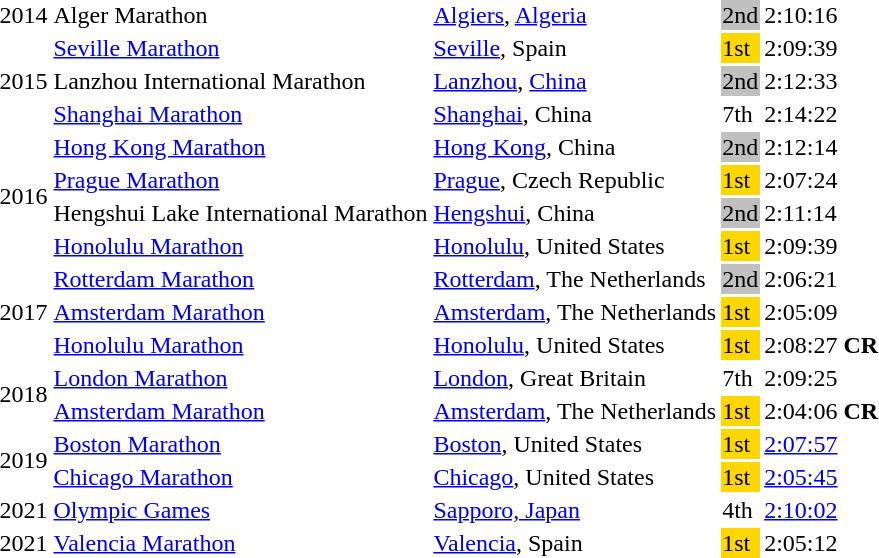<table>
<tr>
<td>2014</td>
<td>Alger Marathon</td>
<td><a href='#'>Algiers</a>, <a href='#'>Algeria</a></td>
<td bgcolor="silver">2nd</td>
<td>2:10:16</td>
</tr>
<tr>
<td rowspan=3>2015</td>
<td><a href='#'>Seville Marathon</a></td>
<td><a href='#'>Seville</a>, Spain</td>
<td bgcolor=gold>1st</td>
<td>2:09:39</td>
</tr>
<tr>
<td>Lanzhou International Marathon</td>
<td><a href='#'>Lanzhou</a>, <a href='#'>China</a></td>
<td bgcolor="silver">2nd</td>
<td>2:12:33</td>
</tr>
<tr>
<td><a href='#'>Shanghai Marathon</a></td>
<td><a href='#'>Shanghai</a>, China</td>
<td>7th</td>
<td>2:14:22</td>
</tr>
<tr>
<td rowspan=4>2016</td>
<td><a href='#'>Hong Kong Marathon</a></td>
<td><a href='#'>Hong Kong</a>, China</td>
<td bgcolor=silver>2nd</td>
<td>2:12:14</td>
</tr>
<tr>
<td><a href='#'>Prague Marathon</a></td>
<td><a href='#'>Prague</a>, Czech Republic</td>
<td bgcolor=gold>1st</td>
<td>2:07:24</td>
</tr>
<tr>
<td>Hengshui Lake International Marathon</td>
<td><a href='#'>Hengshui</a>, China</td>
<td bgcolor="silver">2nd</td>
<td>2:11:14</td>
</tr>
<tr>
<td><a href='#'>Honolulu Marathon</a></td>
<td><a href='#'>Honolulu</a>, United States</td>
<td bgcolor=gold>1st</td>
<td>2:09:39</td>
</tr>
<tr>
<td rowspan=3>2017</td>
<td><a href='#'>Rotterdam Marathon</a></td>
<td><a href='#'>Rotterdam</a>, The Netherlands</td>
<td bgcolor=silver>2nd</td>
<td>2:06:21</td>
</tr>
<tr>
<td><a href='#'>Amsterdam Marathon</a></td>
<td><a href='#'>Amsterdam</a>, The Netherlands</td>
<td bgcolor=gold>1st</td>
<td>2:05:09</td>
</tr>
<tr>
<td><a href='#'>Honolulu Marathon</a></td>
<td><a href='#'>Honolulu</a>, United States</td>
<td bgcolor=gold>1st</td>
<td>2:08:27 <strong>CR</strong></td>
</tr>
<tr>
<td rowspan=2>2018</td>
<td><a href='#'>London Marathon</a></td>
<td><a href='#'>London</a>, Great Britain</td>
<td>7th</td>
<td>2:09:25</td>
</tr>
<tr>
<td><a href='#'>Amsterdam Marathon</a></td>
<td><a href='#'>Amsterdam</a>, The Netherlands</td>
<td bgcolor=gold>1st</td>
<td>2:04:06 <strong>CR</strong></td>
</tr>
<tr>
<td rowspan=2>2019</td>
<td><a href='#'>Boston Marathon</a></td>
<td><a href='#'>Boston</a>, United States</td>
<td bgcolor=gold>1st</td>
<td><a href='#'>2:07:57</a></td>
</tr>
<tr>
<td><a href='#'>Chicago Marathon</a></td>
<td><a href='#'>Chicago</a>, United States</td>
<td bgcolor=gold>1st</td>
<td><a href='#'>2:05:45</a></td>
</tr>
<tr>
<td>2021</td>
<td><a href='#'>Olympic Games</a></td>
<td><a href='#'>Sapporo, Japan</a></td>
<td>4th</td>
<td><a href='#'>2:10:02</a></td>
</tr>
<tr>
<td>2021</td>
<td><a href='#'>Valencia Marathon</a></td>
<td><a href='#'>Valencia</a>, Spain</td>
<td bgcolor=Gold>1st</td>
<td>2:05:12</td>
</tr>
<tr>
</tr>
</table>
